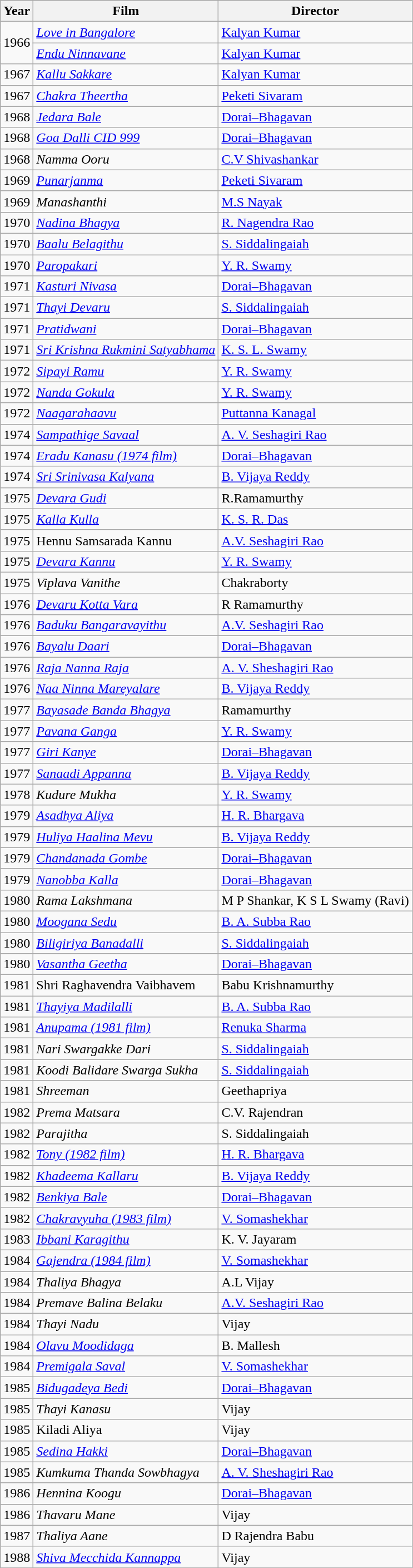<table class="wikitable sortable">
<tr>
<th>Year</th>
<th>Film</th>
<th>Director</th>
</tr>
<tr>
<td rowspan="2">1966</td>
<td><em><a href='#'>Love in Bangalore</a></em></td>
<td><a href='#'>Kalyan Kumar</a></td>
</tr>
<tr>
<td><em><a href='#'>Endu Ninnavane</a></em></td>
<td><a href='#'>Kalyan Kumar</a></td>
</tr>
<tr>
<td>1967</td>
<td><em><a href='#'>Kallu Sakkare</a></em></td>
<td><a href='#'>Kalyan Kumar</a></td>
</tr>
<tr>
<td>1967</td>
<td><em><a href='#'>Chakra Theertha</a></em></td>
<td><a href='#'>Peketi Sivaram</a></td>
</tr>
<tr>
<td>1968</td>
<td><em><a href='#'>Jedara Bale</a></em></td>
<td><a href='#'>Dorai–Bhagavan</a></td>
</tr>
<tr>
<td>1968</td>
<td><em><a href='#'>Goa Dalli CID 999</a></em></td>
<td><a href='#'>Dorai–Bhagavan</a></td>
</tr>
<tr>
<td>1968</td>
<td><em>Namma Ooru</em></td>
<td><a href='#'>C.V Shivashankar</a></td>
</tr>
<tr>
<td>1969</td>
<td><em><a href='#'>Punarjanma</a></em></td>
<td><a href='#'>Peketi Sivaram</a></td>
</tr>
<tr>
<td>1969</td>
<td><em>Manashanthi</em></td>
<td><a href='#'>M.S Nayak</a></td>
</tr>
<tr>
<td>1970</td>
<td><em><a href='#'>Nadina Bhagya</a></em></td>
<td><a href='#'>R. Nagendra Rao</a></td>
</tr>
<tr>
<td>1970</td>
<td><em><a href='#'>Baalu Belagithu</a></em></td>
<td><a href='#'>S. Siddalingaiah</a></td>
</tr>
<tr>
<td>1970</td>
<td><em><a href='#'>Paropakari</a></em></td>
<td><a href='#'>Y. R. Swamy</a></td>
</tr>
<tr>
<td>1971</td>
<td><em><a href='#'>Kasturi Nivasa</a></em></td>
<td><a href='#'>Dorai–Bhagavan</a></td>
</tr>
<tr>
<td>1971</td>
<td><em><a href='#'>Thayi Devaru</a></em></td>
<td><a href='#'>S. Siddalingaiah</a></td>
</tr>
<tr>
<td>1971</td>
<td><em><a href='#'>Pratidwani</a></em></td>
<td><a href='#'>Dorai–Bhagavan</a></td>
</tr>
<tr>
<td>1971</td>
<td><em><a href='#'>Sri Krishna Rukmini Satyabhama</a></em></td>
<td><a href='#'>K. S. L. Swamy</a></td>
</tr>
<tr>
<td>1972</td>
<td><em><a href='#'>Sipayi Ramu</a></em></td>
<td><a href='#'>Y. R. Swamy</a></td>
</tr>
<tr>
<td>1972</td>
<td><em><a href='#'>Nanda Gokula</a></em></td>
<td><a href='#'>Y. R. Swamy</a></td>
</tr>
<tr>
<td>1972</td>
<td><em><a href='#'>Naagarahaavu</a></em></td>
<td><a href='#'>Puttanna Kanagal</a></td>
</tr>
<tr>
<td>1974</td>
<td><em><a href='#'>Sampathige Savaal</a></em></td>
<td><a href='#'>A. V. Seshagiri Rao</a></td>
</tr>
<tr>
<td>1974</td>
<td><em><a href='#'>Eradu Kanasu (1974 film)</a></em></td>
<td><a href='#'>Dorai–Bhagavan</a></td>
</tr>
<tr>
<td>1974</td>
<td><em><a href='#'>Sri Srinivasa Kalyana</a></em></td>
<td><a href='#'>B. Vijaya Reddy</a></td>
</tr>
<tr>
<td>1975</td>
<td><em><a href='#'>Devara Gudi</a></em></td>
<td>R.Ramamurthy</td>
</tr>
<tr>
<td>1975</td>
<td><em><a href='#'>Kalla Kulla</a></em></td>
<td><a href='#'>K. S. R. Das</a></td>
</tr>
<tr>
<td>1975</td>
<td>Hennu Samsarada Kannu</td>
<td><a href='#'>A.V. Seshagiri Rao</a></td>
</tr>
<tr>
<td>1975</td>
<td><em><a href='#'>Devara Kannu</a></em></td>
<td><a href='#'>Y. R. Swamy</a></td>
</tr>
<tr>
<td>1975</td>
<td><em>Viplava Vanithe</em></td>
<td>Chakraborty</td>
</tr>
<tr>
<td>1976</td>
<td><em><a href='#'>Devaru Kotta Vara</a></em></td>
<td>R Ramamurthy</td>
</tr>
<tr>
<td>1976</td>
<td><em><a href='#'>Baduku Bangaravayithu</a></em></td>
<td><a href='#'>A.V. Seshagiri Rao</a></td>
</tr>
<tr>
<td>1976</td>
<td><em><a href='#'>Bayalu Daari</a></em></td>
<td><a href='#'>Dorai–Bhagavan</a></td>
</tr>
<tr>
<td>1976</td>
<td><em><a href='#'>Raja Nanna Raja</a></em></td>
<td><a href='#'>A. V. Sheshagiri Rao</a></td>
</tr>
<tr>
<td>1976</td>
<td><em><a href='#'>Naa Ninna Mareyalare</a></em></td>
<td><a href='#'>B. Vijaya Reddy</a></td>
</tr>
<tr>
<td>1977</td>
<td><em><a href='#'>Bayasade Banda Bhagya</a></em></td>
<td>Ramamurthy</td>
</tr>
<tr>
<td>1977</td>
<td><em><a href='#'>Pavana Ganga</a></em></td>
<td><a href='#'>Y. R. Swamy</a></td>
</tr>
<tr>
<td>1977</td>
<td><em><a href='#'>Giri Kanye</a></em></td>
<td><a href='#'>Dorai–Bhagavan</a></td>
</tr>
<tr>
<td>1977</td>
<td><em><a href='#'>Sanaadi Appanna</a></em></td>
<td><a href='#'>B. Vijaya Reddy</a></td>
</tr>
<tr>
<td>1978</td>
<td><em>Kudure Mukha</em></td>
<td><a href='#'>Y. R. Swamy</a></td>
</tr>
<tr>
<td>1979</td>
<td><em><a href='#'>Asadhya Aliya</a></em></td>
<td><a href='#'>H. R. Bhargava</a></td>
</tr>
<tr>
<td>1979</td>
<td><em><a href='#'>Huliya Haalina Mevu</a></em></td>
<td><a href='#'>B. Vijaya Reddy</a></td>
</tr>
<tr>
<td>1979</td>
<td><em><a href='#'>Chandanada Gombe</a></em></td>
<td><a href='#'>Dorai–Bhagavan</a></td>
</tr>
<tr>
<td>1979</td>
<td><em><a href='#'>Nanobba Kalla</a></em></td>
<td><a href='#'>Dorai–Bhagavan</a></td>
</tr>
<tr>
<td>1980</td>
<td><em>Rama Lakshmana</em></td>
<td>M P Shankar, K S L Swamy (Ravi)</td>
</tr>
<tr>
<td>1980</td>
<td><em><a href='#'>Moogana Sedu</a></em></td>
<td><a href='#'>B. A. Subba Rao</a></td>
</tr>
<tr>
<td>1980</td>
<td><em><a href='#'>Biligiriya Banadalli</a></em></td>
<td><a href='#'>S. Siddalingaiah</a></td>
</tr>
<tr>
<td>1980</td>
<td><em><a href='#'>Vasantha Geetha</a></em></td>
<td><a href='#'>Dorai–Bhagavan</a></td>
</tr>
<tr>
<td>1981</td>
<td>Shri Raghavendra Vaibhavem</td>
<td>Babu Krishnamurthy</td>
</tr>
<tr>
<td>1981</td>
<td><em><a href='#'>Thayiya Madilalli</a></em></td>
<td><a href='#'>B. A. Subba Rao</a></td>
</tr>
<tr>
<td>1981</td>
<td><em><a href='#'>Anupama (1981 film)</a></em></td>
<td><a href='#'>Renuka Sharma</a></td>
</tr>
<tr>
<td>1981</td>
<td><em>Nari Swargakke Dari</em></td>
<td><a href='#'>S. Siddalingaiah</a></td>
</tr>
<tr>
<td>1981</td>
<td><em>Koodi Balidare Swarga Sukha</em></td>
<td><a href='#'>S. Siddalingaiah</a></td>
</tr>
<tr>
<td>1981</td>
<td><em>Shreeman</em></td>
<td>Geethapriya</td>
</tr>
<tr>
<td>1982</td>
<td><em>Prema Matsara</em></td>
<td>C.V. Rajendran</td>
</tr>
<tr>
<td>1982</td>
<td><em>Parajitha</em></td>
<td>S. Siddalingaiah</td>
</tr>
<tr>
<td>1982</td>
<td><em><a href='#'>Tony (1982 film)</a></em></td>
<td><a href='#'>H. R. Bhargava</a></td>
</tr>
<tr>
<td>1982</td>
<td><em><a href='#'>Khadeema Kallaru</a></em></td>
<td><a href='#'>B. Vijaya Reddy</a></td>
</tr>
<tr>
<td>1982</td>
<td><em><a href='#'>Benkiya Bale</a></em></td>
<td><a href='#'>Dorai–Bhagavan</a></td>
</tr>
<tr>
<td>1982</td>
<td><em><a href='#'>Chakravyuha (1983 film)</a></em></td>
<td><a href='#'>V. Somashekhar</a></td>
</tr>
<tr>
<td>1983</td>
<td><em><a href='#'>Ibbani Karagithu</a></em></td>
<td>K. V. Jayaram</td>
</tr>
<tr>
<td>1984</td>
<td><em><a href='#'>Gajendra (1984 film)</a></em></td>
<td><a href='#'>V. Somashekhar</a></td>
</tr>
<tr>
<td>1984</td>
<td><em>Thaliya Bhagya</em></td>
<td>A.L Vijay</td>
</tr>
<tr>
<td>1984</td>
<td><em>Premave Balina Belaku</em></td>
<td><a href='#'>A.V. Seshagiri Rao</a></td>
</tr>
<tr>
<td>1984</td>
<td><em>Thayi Nadu</em></td>
<td>Vijay</td>
</tr>
<tr>
<td>1984</td>
<td><em><a href='#'>Olavu Moodidaga</a></em></td>
<td>B. Mallesh</td>
</tr>
<tr>
<td>1984</td>
<td><em><a href='#'>Premigala Saval</a></em></td>
<td><a href='#'>V. Somashekhar</a></td>
</tr>
<tr>
<td>1985</td>
<td><em><a href='#'>Bidugadeya Bedi</a></em></td>
<td><a href='#'>Dorai–Bhagavan</a></td>
</tr>
<tr>
<td>1985</td>
<td><em>Thayi Kanasu</em></td>
<td>Vijay</td>
</tr>
<tr>
<td>1985</td>
<td>Kiladi Aliya</td>
<td>Vijay</td>
</tr>
<tr>
<td>1985</td>
<td><em><a href='#'>Sedina Hakki</a></em></td>
<td><a href='#'>Dorai–Bhagavan</a></td>
</tr>
<tr>
<td>1985</td>
<td><em>Kumkuma Thanda Sowbhagya</em></td>
<td><a href='#'>A. V. Sheshagiri Rao</a></td>
</tr>
<tr>
<td>1986</td>
<td><em>Hennina Koogu</em></td>
<td><a href='#'>Dorai–Bhagavan</a></td>
</tr>
<tr>
<td>1986</td>
<td><em>Thavaru Mane</em></td>
<td>Vijay</td>
</tr>
<tr>
<td>1987</td>
<td><em>Thaliya Aane</em></td>
<td>D Rajendra Babu</td>
</tr>
<tr>
<td>1988</td>
<td><em><a href='#'>Shiva Mecchida Kannappa</a></em></td>
<td>Vijay</td>
</tr>
</table>
